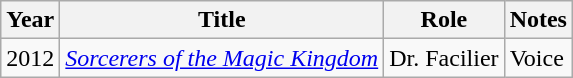<table class = "wikitable sortable">
<tr>
<th>Year</th>
<th>Title</th>
<th>Role</th>
<th>Notes</th>
</tr>
<tr>
<td>2012</td>
<td><em><a href='#'>Sorcerers of the Magic Kingdom</a></em></td>
<td>Dr. Facilier</td>
<td>Voice</td>
</tr>
</table>
